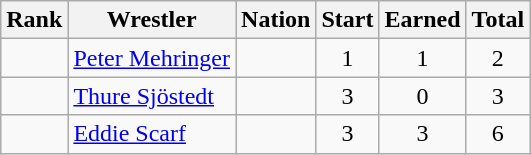<table class="wikitable sortable" style="text-align:center;">
<tr>
<th>Rank</th>
<th>Wrestler</th>
<th>Nation</th>
<th>Start</th>
<th>Earned</th>
<th>Total</th>
</tr>
<tr>
<td></td>
<td align=left><a href='#'>Peter Mehringer</a></td>
<td align=left></td>
<td>1</td>
<td>1</td>
<td>2</td>
</tr>
<tr>
<td></td>
<td align=left><a href='#'>Thure Sjöstedt</a></td>
<td align=left></td>
<td>3</td>
<td>0</td>
<td>3</td>
</tr>
<tr>
<td></td>
<td align=left><a href='#'>Eddie Scarf</a></td>
<td align=left></td>
<td>3</td>
<td>3</td>
<td>6</td>
</tr>
</table>
